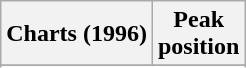<table class="wikitable sortable">
<tr>
<th>Charts (1996)</th>
<th>Peak<br>position</th>
</tr>
<tr>
</tr>
<tr>
</tr>
</table>
